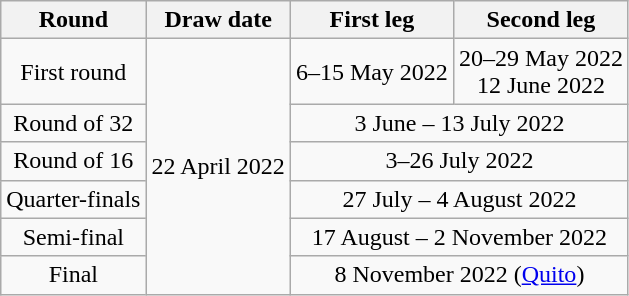<table class="wikitable" style="text-align:center">
<tr>
<th>Round</th>
<th>Draw date</th>
<th>First leg</th>
<th>Second leg</th>
</tr>
<tr>
<td>First round</td>
<td rowspan=6>22 April 2022</td>
<td>6–15 May 2022</td>
<td>20–29 May 2022<br>12 June 2022</td>
</tr>
<tr>
<td>Round of 32</td>
<td colspan=2>3 June – 13 July 2022</td>
</tr>
<tr>
<td>Round of 16</td>
<td colspan=2>3–26 July 2022</td>
</tr>
<tr>
<td>Quarter-finals</td>
<td colspan=2>27 July – 4 August 2022</td>
</tr>
<tr>
<td>Semi-final</td>
<td colspan=2>17 August – 2 November 2022</td>
</tr>
<tr>
<td>Final</td>
<td colspan=2>8 November 2022 (<a href='#'>Quito</a>)</td>
</tr>
</table>
